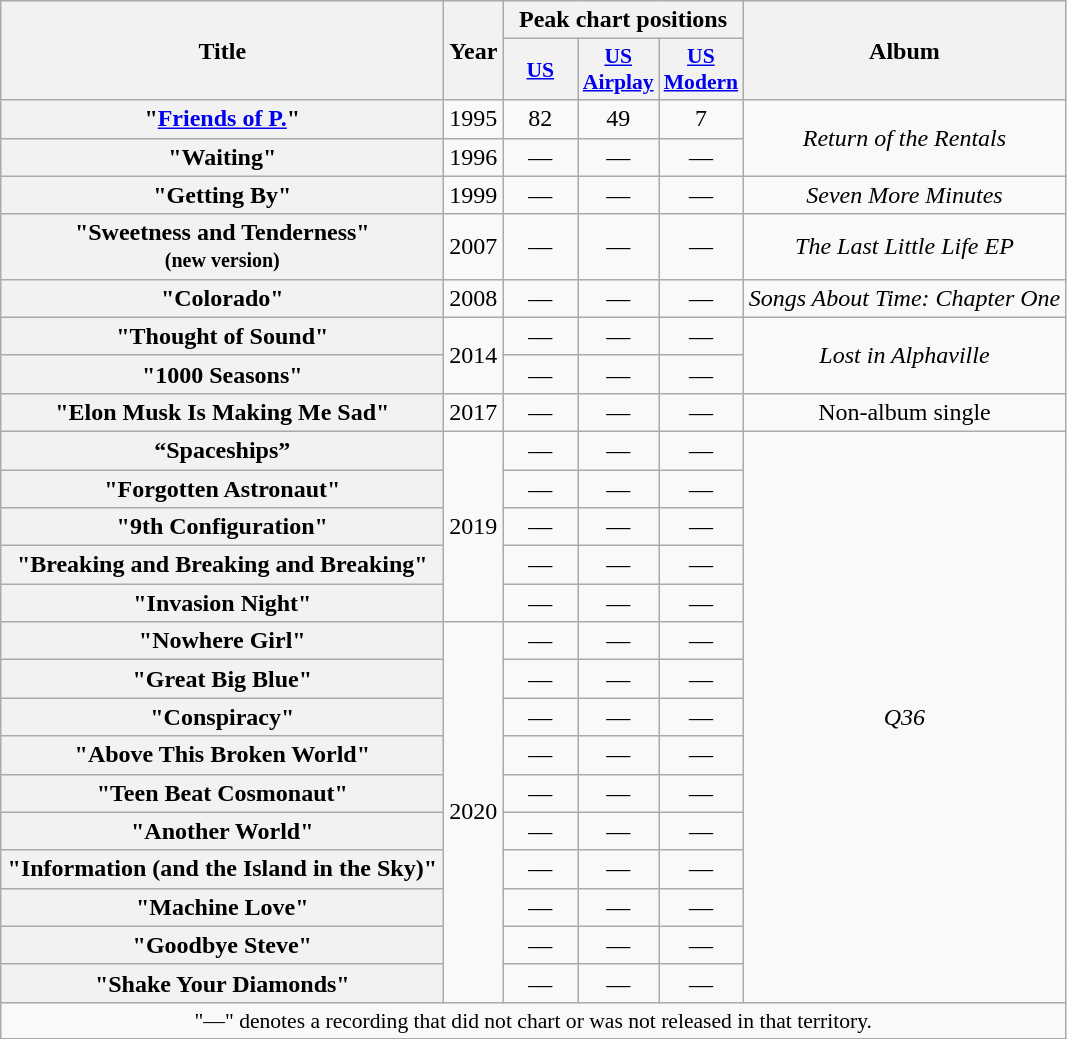<table class="wikitable plainrowheaders" style="text-align:center;">
<tr>
<th scope="col" rowspan="2" style="width:18em;">Title</th>
<th scope="col" rowspan="2">Year</th>
<th colspan="3">Peak chart positions</th>
<th scope="col" rowspan="2">Album</th>
</tr>
<tr>
<th scope="col" style="width:3em;font-size:90%;"><a href='#'>US</a><br></th>
<th scope="col" style="width:3em;font-size:90%;"><a href='#'>US<br>Airplay</a><br></th>
<th scope="col" style="width:3em;font-size:90%;"><a href='#'>US<br>Modern</a><br></th>
</tr>
<tr>
<th scope="row">"<a href='#'>Friends of P.</a>"</th>
<td>1995</td>
<td>82</td>
<td>49</td>
<td>7</td>
<td rowspan="2"><em>Return of the Rentals</em></td>
</tr>
<tr>
<th scope="row">"Waiting"</th>
<td>1996</td>
<td>—</td>
<td>—</td>
<td>—</td>
</tr>
<tr>
<th scope="row">"Getting By"</th>
<td>1999</td>
<td>—</td>
<td>—</td>
<td>—</td>
<td><em>Seven More Minutes</em></td>
</tr>
<tr>
<th scope="row">"Sweetness and Tenderness"<br><small>(new version)</small></th>
<td>2007</td>
<td>—</td>
<td>—</td>
<td>—</td>
<td><em>The Last Little Life EP</em></td>
</tr>
<tr>
<th scope="row">"Colorado"</th>
<td>2008</td>
<td>—</td>
<td>—</td>
<td>—</td>
<td><em>Songs About Time: Chapter One</em></td>
</tr>
<tr>
<th scope="row">"Thought of Sound"</th>
<td rowspan="2">2014</td>
<td>—</td>
<td>—</td>
<td>—</td>
<td rowspan="2"><em>Lost in Alphaville</em></td>
</tr>
<tr>
<th scope="row">"1000 Seasons"</th>
<td>—</td>
<td>—</td>
<td>—</td>
</tr>
<tr>
<th scope="row">"Elon Musk Is Making Me Sad"</th>
<td>2017</td>
<td>—</td>
<td>—</td>
<td>—</td>
<td>Non-album single</td>
</tr>
<tr>
<th scope="row">“Spaceships”</th>
<td rowspan="5">2019</td>
<td>—</td>
<td>—</td>
<td>—</td>
<td rowspan="15"><em>Q36</em></td>
</tr>
<tr>
<th scope="row">"Forgotten Astronaut"</th>
<td>—</td>
<td>—</td>
<td>—</td>
</tr>
<tr>
<th scope="row">"9th Configuration"</th>
<td>—</td>
<td>—</td>
<td>—</td>
</tr>
<tr>
<th scope="row">"Breaking and Breaking and Breaking"</th>
<td>—</td>
<td>—</td>
<td>—</td>
</tr>
<tr>
<th scope="row">"Invasion Night"</th>
<td>—</td>
<td>—</td>
<td>—</td>
</tr>
<tr>
<th scope="row">"Nowhere Girl"</th>
<td rowspan="10">2020</td>
<td>—</td>
<td>—</td>
<td>—</td>
</tr>
<tr>
<th scope="row">"Great Big Blue"</th>
<td>—</td>
<td>—</td>
<td>—</td>
</tr>
<tr>
<th scope="row">"Conspiracy"</th>
<td>—</td>
<td>—</td>
<td>—</td>
</tr>
<tr>
<th scope="row">"Above This Broken World"</th>
<td>—</td>
<td>—</td>
<td>—</td>
</tr>
<tr>
<th scope="row">"Teen Beat Cosmonaut"</th>
<td>—</td>
<td>—</td>
<td>—</td>
</tr>
<tr>
<th scope="row">"Another World"</th>
<td>—</td>
<td>—</td>
<td>—</td>
</tr>
<tr>
<th scope="row">"Information (and the Island in the Sky)"</th>
<td>—</td>
<td>—</td>
<td>—</td>
</tr>
<tr>
<th scope="row">"Machine Love"</th>
<td>—</td>
<td>—</td>
<td>—</td>
</tr>
<tr>
<th scope="row">"Goodbye Steve"</th>
<td>—</td>
<td>—</td>
<td>—</td>
</tr>
<tr>
<th scope="row">"Shake Your Diamonds"</th>
<td>—</td>
<td>—</td>
<td>—</td>
</tr>
<tr>
<td colspan="6" style="font-size:90%">"—" denotes a recording that did not chart or was not released in that territory.</td>
</tr>
</table>
